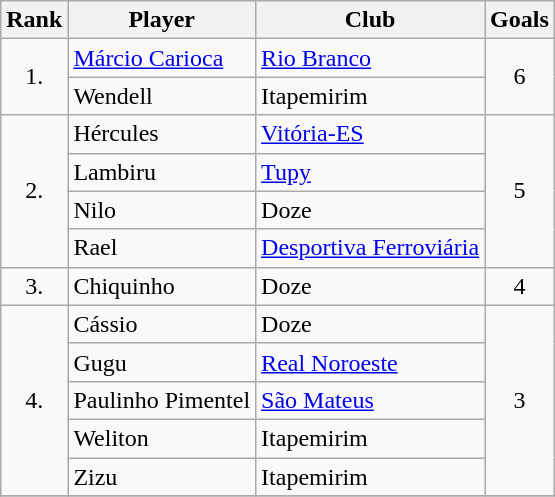<table class="wikitable sortable" style="text-align:center">
<tr>
<th>Rank</th>
<th>Player</th>
<th>Club</th>
<th>Goals</th>
</tr>
<tr>
<td rowspan="2">1.</td>
<td align="left"><a href='#'>Márcio Carioca</a></td>
<td align="left"><a href='#'>Rio Branco</a></td>
<td rowspan="2">6</td>
</tr>
<tr>
<td align="left"> Wendell</td>
<td align="left">Itapemirim</td>
</tr>
<tr>
<td rowspan="4">2.</td>
<td align="left"> Hércules</td>
<td align="left"><a href='#'>Vitória-ES</a></td>
<td rowspan="4">5</td>
</tr>
<tr>
<td align="left"> Lambiru</td>
<td align="left"><a href='#'>Tupy</a></td>
</tr>
<tr>
<td align="left"> Nilo</td>
<td align="left">Doze</td>
</tr>
<tr>
<td align="left">Rael</td>
<td align="left"><a href='#'>Desportiva Ferroviária</a></td>
</tr>
<tr>
<td rowspan="1">3.</td>
<td align="left"> Chiquinho</td>
<td align="left">Doze</td>
<td rowspan="1">4</td>
</tr>
<tr>
<td rowspan="5">4.</td>
<td align="left"> Cássio</td>
<td align="left">Doze</td>
<td rowspan="5">3</td>
</tr>
<tr>
<td align="left"> Gugu</td>
<td align="left"><a href='#'>Real Noroeste</a></td>
</tr>
<tr>
<td align="left"> Paulinho Pimentel</td>
<td align="left"><a href='#'>São Mateus</a></td>
</tr>
<tr>
<td align="left"> Weliton</td>
<td align="left">Itapemirim</td>
</tr>
<tr>
<td align="left"> Zizu</td>
<td align="left">Itapemirim</td>
</tr>
<tr>
</tr>
</table>
